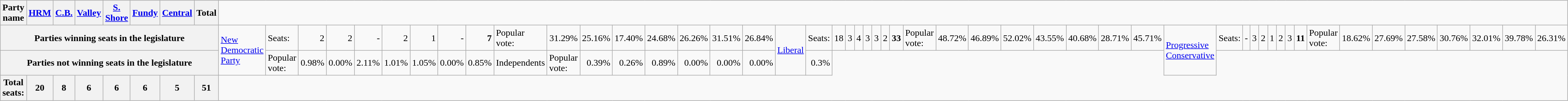<table class="wikitable">
<tr>
<th colspan="3">Party name</th>
<th width="45"><a href='#'>HRM</a></th>
<th width="45"><a href='#'>C.B.</a></th>
<th width="45"><a href='#'>Valley</a></th>
<th width="48"><a href='#'>S. Shore</a></th>
<th width="45"><a href='#'>Fundy</a></th>
<th width="45"><a href='#'>Central</a></th>
<th width="45">Total</th>
</tr>
<tr>
<th colspan=10>Parties winning seats in the legislature<br></th>
<td rowspan="2"><a href='#'>New Democratic Party</a></td>
<td>Seats:</td>
<td align="right">2</td>
<td align="right">2</td>
<td align="right">-</td>
<td align="right">2</td>
<td align="right">1</td>
<td align="right">-</td>
<td align="right"><strong>7</strong><br></td>
<td>Popular vote:</td>
<td align="right">31.29%</td>
<td align="right">25.16%</td>
<td align="right">17.40%</td>
<td align="right">24.68%</td>
<td align="right">26.26%</td>
<td align="right">31.51%</td>
<td align="right">26.84%<br></td>
<td rowspan="2"><a href='#'>Liberal</a></td>
<td>Seats:</td>
<td align="right">18</td>
<td align="right">3</td>
<td align="right">4</td>
<td align="right">3</td>
<td align="right">3</td>
<td align="right">2</td>
<td align="right"><strong>33</strong><br></td>
<td>Popular vote:</td>
<td align="right">48.72%</td>
<td align="right">46.89%</td>
<td align="right">52.02%</td>
<td align="right">43.55%</td>
<td align="right">40.68%</td>
<td align="right">28.71%</td>
<td align="right">45.71%<br></td>
<td rowspan="2"><a href='#'>Progressive Conservative</a></td>
<td>Seats:</td>
<td align="right">-</td>
<td align="right">3</td>
<td align="right">2</td>
<td align="right">1</td>
<td align="right">2</td>
<td align="right">3</td>
<td align="right"><strong>11</strong><br></td>
<td>Popular vote:</td>
<td align="right">18.62%</td>
<td align="right">27.69%</td>
<td align="right">27.58%</td>
<td align="right">30.76%</td>
<td align="right">32.01%</td>
<td align="right">39.78%</td>
<td align="right">26.31%</td>
</tr>
<tr>
<th colspan=10>Parties not winning seats in the legislature<br></th>
<td>Popular vote:</td>
<td align="right">0.98%</td>
<td align="right">0.00%</td>
<td align="right">2.11%</td>
<td align="right">1.01%</td>
<td align="right">1.05%</td>
<td align="right">0.00%</td>
<td align="right">0.85%<br></td>
<td>Independents</td>
<td>Popular vote:</td>
<td align="right">0.39%</td>
<td align="right">0.26%</td>
<td align="right">0.89%</td>
<td align="right">0.00%</td>
<td align="right">0.00%</td>
<td align="right">0.00%</td>
<td align="right">0.3%</td>
</tr>
<tr>
<th colspan=3>Total seats:</th>
<th align="right">20</th>
<th align="right">8</th>
<th align="right">6</th>
<th align="right">6</th>
<th align="right">6</th>
<th align="right">5</th>
<th align="right">51</th>
</tr>
</table>
